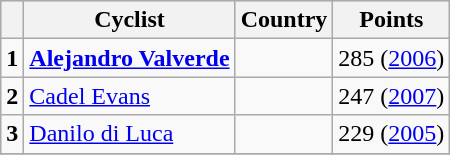<table class="wikitable">
<tr style="background:#ccccff;">
<th></th>
<th>Cyclist</th>
<th>Country</th>
<th>Points</th>
</tr>
<tr>
<td><strong>1</strong></td>
<td><strong><a href='#'>Alejandro Valverde</a></strong></td>
<td></td>
<td>285 (<a href='#'>2006</a>)</td>
</tr>
<tr>
<td><strong>2</strong></td>
<td><a href='#'>Cadel Evans</a></td>
<td></td>
<td>247 (<a href='#'>2007</a>)</td>
</tr>
<tr>
<td><strong>3</strong></td>
<td><a href='#'>Danilo di Luca</a></td>
<td></td>
<td>229 (<a href='#'>2005</a>)</td>
</tr>
<tr>
</tr>
</table>
